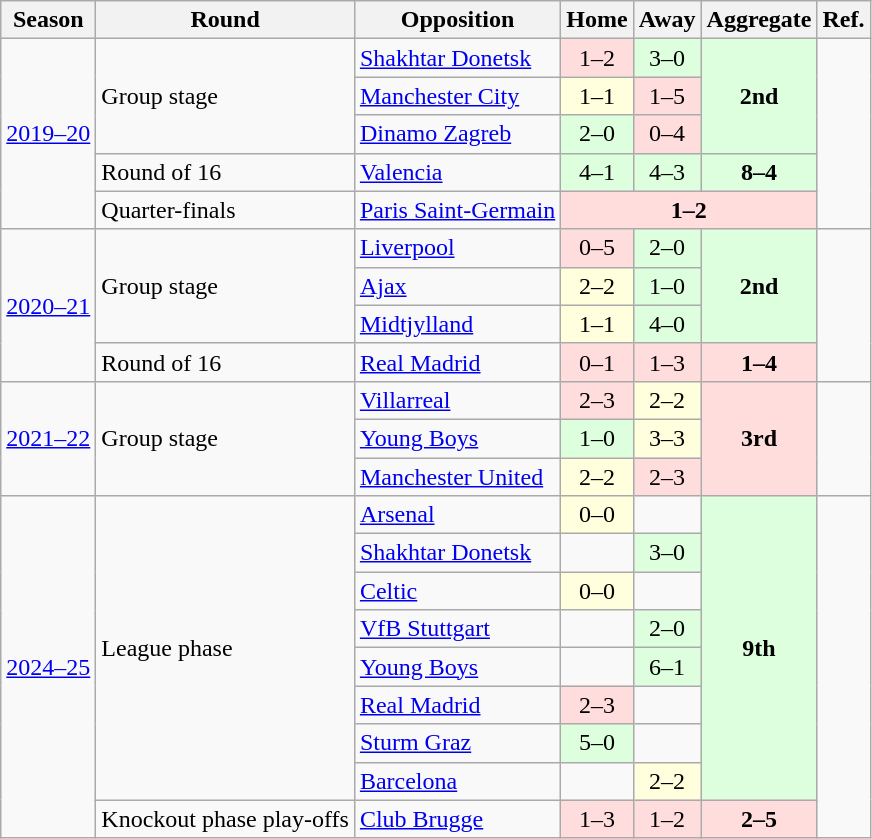<table class="wikitable">
<tr>
<th>Season</th>
<th>Round</th>
<th>Opposition</th>
<th>Home</th>
<th>Away</th>
<th>Aggregate</th>
<th>Ref.</th>
</tr>
<tr>
<td rowspan="5"><a href='#'>2019–20</a></td>
<td rowspan="3">Group stage</td>
<td> <a href='#'>Shakhtar Donetsk</a></td>
<td style="text-align:center; background:#fdd;">1–2</td>
<td style="text-align:center; background:#dfd;">3–0</td>
<td style="text-align:center; background:#dfd;" rowspan="3"><strong>2nd</strong></td>
<td style="text-align:center;" rowspan="5"></td>
</tr>
<tr>
<td> <a href='#'>Manchester City</a></td>
<td style="text-align:center; background:#ffd;">1–1</td>
<td style="text-align:center; background:#fdd;">1–5</td>
</tr>
<tr>
<td> <a href='#'>Dinamo Zagreb</a></td>
<td style="text-align:center; background:#dfd;">2–0</td>
<td style="text-align:center; background:#fdd;">0–4</td>
</tr>
<tr>
<td>Round of 16</td>
<td> <a href='#'>Valencia</a></td>
<td style="text-align:center; background:#dfd;">4–1</td>
<td style="text-align:center; background:#dfd;">4–3</td>
<td style="text-align:center; background:#dfd;"><strong>8–4</strong></td>
</tr>
<tr>
<td>Quarter-finals</td>
<td> <a href='#'>Paris Saint-Germain</a></td>
<td colspan=3 style="text-align:center; background:#fdd;"><strong>1–2</strong></td>
</tr>
<tr>
<td rowspan="4"><a href='#'>2020–21</a></td>
<td rowspan="3">Group stage</td>
<td> <a href='#'>Liverpool</a></td>
<td style="text-align:center; background:#fdd;">0–5</td>
<td style="text-align:center; background:#dfd;">2–0</td>
<td style="text-align:center; background:#dfd;" rowspan=3><strong>2nd </strong></td>
<td style="text-align:center;" rowspan=4></td>
</tr>
<tr>
<td> <a href='#'>Ajax</a></td>
<td style="text-align:center; background:#ffd;">2–2</td>
<td style="text-align:center; background:#dfd;">1–0</td>
</tr>
<tr>
<td> <a href='#'>Midtjylland</a></td>
<td style="text-align:center; background:#ffd;">1–1</td>
<td style="text-align:center; background:#dfd;">4–0</td>
</tr>
<tr>
<td>Round of 16</td>
<td> <a href='#'>Real Madrid</a></td>
<td style="text-align:center; background:#fdd;">0–1</td>
<td style="text-align:center; background:#fdd;">1–3</td>
<td style="text-align:center; background:#fdd;"><strong>1–4</strong></td>
</tr>
<tr>
<td rowspan="3"><a href='#'>2021–22</a></td>
<td rowspan="3">Group stage</td>
<td> <a href='#'>Villarreal</a></td>
<td style="text-align:center; background:#fdd;">2–3</td>
<td style="text-align:center; background:#ffd;">2–2</td>
<td style="text-align:center; background:#fdd;" rowspan=3><strong>3rd</strong></td>
<td style="text-align:center;" rowspan="3"></td>
</tr>
<tr>
<td> <a href='#'>Young Boys</a></td>
<td style="text-align:center; background:#dfd;">1–0</td>
<td style="text-align:center; background:#ffd;">3–3</td>
</tr>
<tr>
<td> <a href='#'>Manchester United</a></td>
<td style="text-align:center; background:#ffd;">2–2</td>
<td style="text-align:center; background:#fdd;">2–3</td>
</tr>
<tr>
<td rowspan="9"><a href='#'>2024–25</a></td>
<td rowspan="8">League phase</td>
<td> <a href='#'>Arsenal</a></td>
<td style="text-align:center; background:#ffd;">0–0</td>
<td></td>
<td style="text-align:center; background:#dfd;" rowspan=8><strong>9th</strong></td>
<td style="text-align:center;" rowspan=9></td>
</tr>
<tr>
<td> <a href='#'>Shakhtar Donetsk</a></td>
<td></td>
<td style="text-align:center; background:#dfd;">3–0</td>
</tr>
<tr>
<td> <a href='#'>Celtic</a></td>
<td style="text-align:center; background:#ffd;">0–0</td>
<td></td>
</tr>
<tr>
<td> <a href='#'>VfB Stuttgart</a></td>
<td></td>
<td style="text-align:center; background:#dfd;">2–0</td>
</tr>
<tr>
<td> <a href='#'>Young Boys</a></td>
<td></td>
<td style="text-align:center; background:#dfd;">6–1</td>
</tr>
<tr>
<td> <a href='#'>Real Madrid</a></td>
<td style="text-align:center; background:#fdd;">2–3</td>
<td></td>
</tr>
<tr>
<td> <a href='#'>Sturm Graz</a></td>
<td style="text-align:center; background:#dfd;">5–0</td>
<td></td>
</tr>
<tr>
<td> <a href='#'>Barcelona</a></td>
<td></td>
<td style="text-align:center; background:#ffd;">2–2</td>
</tr>
<tr>
<td>Knockout phase play-offs</td>
<td> <a href='#'>Club Brugge</a></td>
<td style="text-align:center; background:#fdd;">1–3</td>
<td style="text-align:center; background:#fdd;">1–2</td>
<td style="text-align:center; background:#fdd;"><strong>2–5</strong></td>
</tr>
</table>
